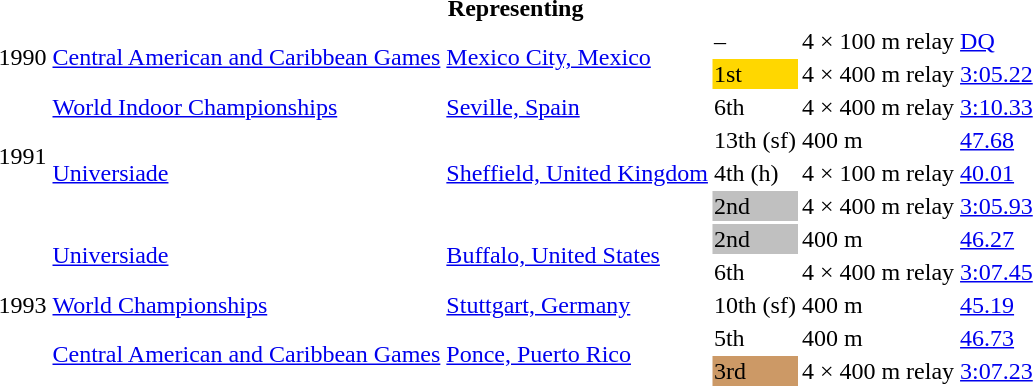<table>
<tr>
<th colspan="6">Representing </th>
</tr>
<tr>
<td rowspan=2>1990</td>
<td rowspan=2><a href='#'>Central American and Caribbean Games</a></td>
<td rowspan=2><a href='#'>Mexico City, Mexico</a></td>
<td>–</td>
<td>4 × 100 m relay</td>
<td><a href='#'>DQ</a></td>
</tr>
<tr>
<td bgcolor=gold>1st</td>
<td>4 × 400 m relay</td>
<td><a href='#'>3:05.22</a></td>
</tr>
<tr>
<td rowspan=4>1991</td>
<td><a href='#'>World Indoor Championships</a></td>
<td><a href='#'>Seville, Spain</a></td>
<td>6th</td>
<td>4 × 400 m relay</td>
<td><a href='#'>3:10.33</a></td>
</tr>
<tr>
<td rowspan=3><a href='#'>Universiade</a></td>
<td rowspan=3><a href='#'>Sheffield, United Kingdom</a></td>
<td>13th (sf)</td>
<td>400 m</td>
<td><a href='#'>47.68</a></td>
</tr>
<tr>
<td>4th (h)</td>
<td>4 × 100 m relay</td>
<td><a href='#'>40.01</a></td>
</tr>
<tr>
<td bgcolor=silver>2nd</td>
<td>4 × 400 m relay</td>
<td><a href='#'>3:05.93</a></td>
</tr>
<tr>
<td rowspan=5>1993</td>
<td rowspan=2><a href='#'>Universiade</a></td>
<td rowspan=2><a href='#'>Buffalo, United States</a></td>
<td bgcolor=silver>2nd</td>
<td>400 m</td>
<td><a href='#'>46.27</a></td>
</tr>
<tr>
<td>6th</td>
<td>4 × 400 m relay</td>
<td><a href='#'>3:07.45</a></td>
</tr>
<tr>
<td><a href='#'>World Championships</a></td>
<td><a href='#'>Stuttgart, Germany</a></td>
<td>10th (sf)</td>
<td>400 m</td>
<td><a href='#'>45.19</a></td>
</tr>
<tr>
<td rowspan=2><a href='#'>Central American and Caribbean Games</a></td>
<td rowspan=2><a href='#'>Ponce, Puerto Rico</a></td>
<td>5th</td>
<td>400 m</td>
<td><a href='#'>46.73</a></td>
</tr>
<tr>
<td bgcolor=cc9966>3rd</td>
<td>4 × 400 m relay</td>
<td><a href='#'>3:07.23</a></td>
</tr>
</table>
